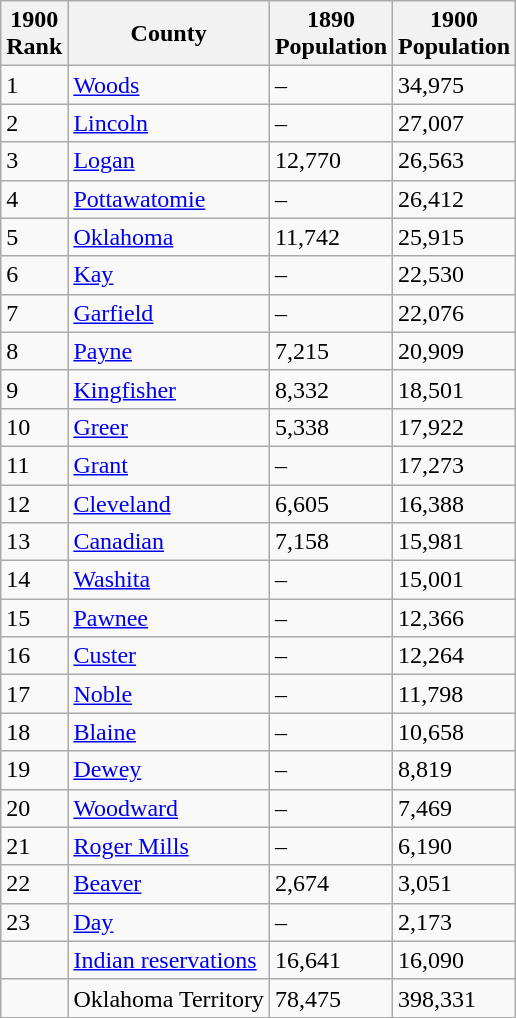<table class=wikitable>
<tr>
<th>1900<br>Rank</th>
<th>County</th>
<th>1890<br>Population</th>
<th>1900<br>Population</th>
</tr>
<tr>
<td>1</td>
<td><a href='#'>Woods</a></td>
<td>–</td>
<td>34,975</td>
</tr>
<tr>
<td>2</td>
<td><a href='#'>Lincoln</a></td>
<td>–</td>
<td>27,007</td>
</tr>
<tr>
<td>3</td>
<td><a href='#'>Logan</a></td>
<td>12,770</td>
<td>26,563</td>
</tr>
<tr>
<td>4</td>
<td><a href='#'>Pottawatomie</a></td>
<td>–</td>
<td>26,412</td>
</tr>
<tr>
<td>5</td>
<td><a href='#'>Oklahoma</a></td>
<td>11,742</td>
<td>25,915</td>
</tr>
<tr>
<td>6</td>
<td><a href='#'>Kay</a></td>
<td>–</td>
<td>22,530</td>
</tr>
<tr>
<td>7</td>
<td><a href='#'>Garfield</a></td>
<td>–</td>
<td>22,076</td>
</tr>
<tr>
<td>8</td>
<td><a href='#'>Payne</a></td>
<td>7,215</td>
<td>20,909</td>
</tr>
<tr>
<td>9</td>
<td><a href='#'>Kingfisher</a></td>
<td>8,332</td>
<td>18,501</td>
</tr>
<tr>
<td>10</td>
<td><a href='#'>Greer</a></td>
<td>5,338</td>
<td>17,922</td>
</tr>
<tr>
<td>11</td>
<td><a href='#'>Grant</a></td>
<td>–</td>
<td>17,273</td>
</tr>
<tr>
<td>12</td>
<td><a href='#'>Cleveland</a></td>
<td>6,605</td>
<td>16,388</td>
</tr>
<tr>
<td>13</td>
<td><a href='#'>Canadian</a></td>
<td>7,158</td>
<td>15,981</td>
</tr>
<tr>
<td>14</td>
<td><a href='#'>Washita</a></td>
<td>–</td>
<td>15,001</td>
</tr>
<tr>
<td>15</td>
<td><a href='#'>Pawnee</a></td>
<td>–</td>
<td>12,366</td>
</tr>
<tr>
<td>16</td>
<td><a href='#'>Custer</a></td>
<td>–</td>
<td>12,264</td>
</tr>
<tr>
<td>17</td>
<td><a href='#'>Noble</a></td>
<td>–</td>
<td>11,798</td>
</tr>
<tr>
<td>18</td>
<td><a href='#'>Blaine</a></td>
<td>–</td>
<td>10,658</td>
</tr>
<tr>
<td>19</td>
<td><a href='#'>Dewey</a></td>
<td>–</td>
<td>8,819</td>
</tr>
<tr>
<td>20</td>
<td><a href='#'>Woodward</a></td>
<td>–</td>
<td>7,469</td>
</tr>
<tr>
<td>21</td>
<td><a href='#'>Roger Mills</a></td>
<td>–</td>
<td>6,190</td>
</tr>
<tr>
<td>22</td>
<td><a href='#'>Beaver</a></td>
<td>2,674</td>
<td>3,051</td>
</tr>
<tr>
<td>23</td>
<td><a href='#'>Day</a></td>
<td>–</td>
<td>2,173</td>
</tr>
<tr>
<td></td>
<td><a href='#'>Indian reservations</a></td>
<td>16,641</td>
<td>16,090</td>
</tr>
<tr>
<td></td>
<td>Oklahoma Territory</td>
<td>78,475</td>
<td>398,331</td>
</tr>
<tr>
</tr>
</table>
